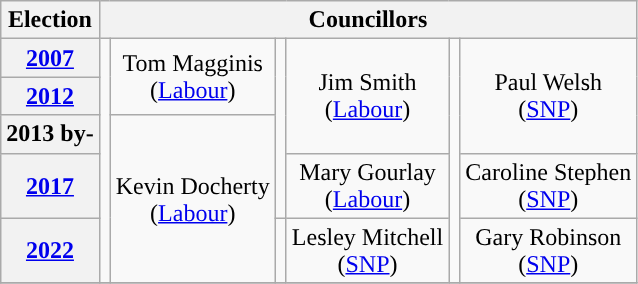<table class="wikitable" style="text-align:center">
<tr>
<th>Election</th>
<th colspan=8>Councillors</th>
</tr>
<tr>
<th><a href='#'>2007</a></th>
<td rowspan=5; style="background-color: "></td>
<td rowspan=2>Tom Magginis<br>(<a href='#'>Labour</a>)</td>
<td rowspan=4; style="background-color: "></td>
<td rowspan=3>Jim Smith<br>(<a href='#'>Labour</a>)</td>
<td rowspan=5; style="background-color: "></td>
<td rowspan=3>Paul Welsh<br>(<a href='#'>SNP</a>)</td>
</tr>
<tr>
<th><a href='#'>2012</a></th>
</tr>
<tr>
<th>2013 by-</th>
<td rowspan=3>Kevin Docherty<br>(<a href='#'>Labour</a>)</td>
</tr>
<tr>
<th><a href='#'>2017</a></th>
<td rowspan=1>Mary Gourlay<br>(<a href='#'>Labour</a>)</td>
<td rowspan=1>Caroline Stephen<br>(<a href='#'>SNP</a>)</td>
</tr>
<tr>
<th><a href='#'>2022</a></th>
<td rowspan=1; style="background-color: "></td>
<td rowspan=1>Lesley Mitchell<br>(<a href='#'>SNP</a>)</td>
<td rowspan=1>Gary Robinson<br>(<a href='#'>SNP</a>)</td>
</tr>
<tr>
</tr>
</table>
